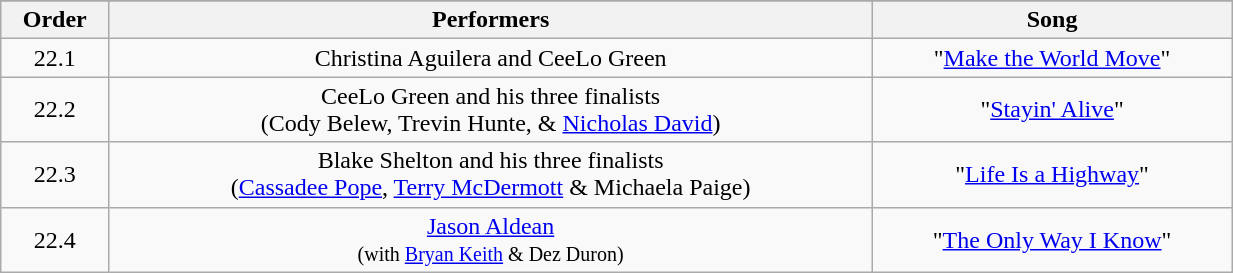<table class="wikitable" style="text-align:center; width:65%;">
<tr>
</tr>
<tr>
<th>Order</th>
<th>Performers</th>
<th>Song</th>
</tr>
<tr>
<td>22.1</td>
<td>Christina Aguilera and CeeLo Green</td>
<td>"<a href='#'>Make the World Move</a>"</td>
</tr>
<tr>
<td>22.2</td>
<td>CeeLo Green and his three finalists<br>(Cody Belew, Trevin Hunte, & <a href='#'>Nicholas David</a>)</td>
<td>"<a href='#'>Stayin' Alive</a>"</td>
</tr>
<tr>
<td>22.3</td>
<td>Blake Shelton and his three finalists<br>(<a href='#'>Cassadee Pope</a>, <a href='#'>Terry McDermott</a> &  Michaela Paige)</td>
<td>"<a href='#'>Life Is a Highway</a>"</td>
</tr>
<tr>
<td>22.4</td>
<td><a href='#'>Jason Aldean</a> <br> <small>(with <a href='#'>Bryan Keith</a> & Dez Duron)</small></td>
<td>"<a href='#'>The Only Way I Know</a>"</td>
</tr>
</table>
